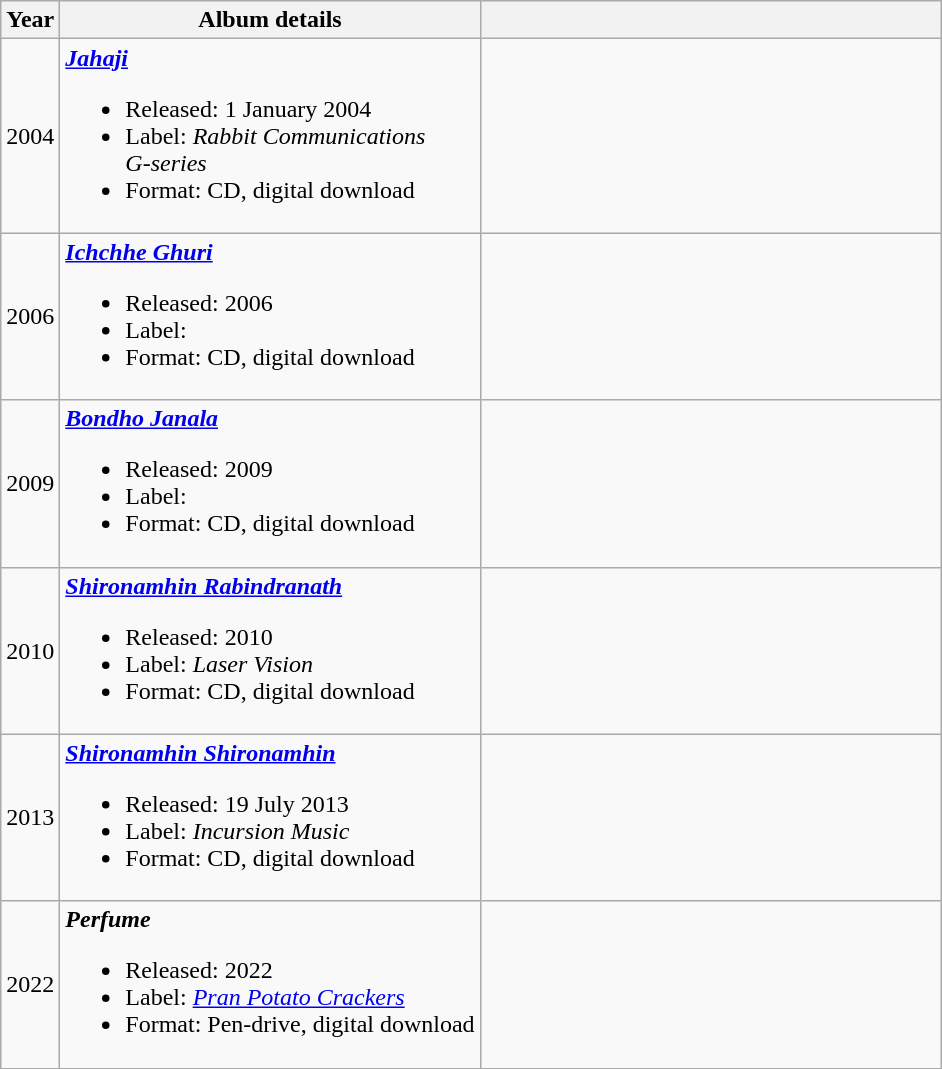<table class="wikitable" style="text-align:center;">
<tr>
<th>Year</th>
<th>Album details</th>
<th class="unsortable" style="width: 300px;"></th>
</tr>
<tr>
<td>2004</td>
<td style="text-align:left;"><strong><em><a href='#'>Jahaji</a></em></strong><br><ul><li>Released: 1 January 2004</li><li>Label: <em>Rabbit Communications</em> <br> <em>G-series</em></li><li>Format: CD, digital download</li></ul></td>
<td></td>
</tr>
<tr>
<td>2006</td>
<td style="text-align:left;"><strong><em><a href='#'>Ichchhe Ghuri</a></em></strong><br><ul><li>Released: 2006</li><li>Label:</li><li>Format: CD, digital download</li></ul></td>
<td></td>
</tr>
<tr>
<td>2009</td>
<td style="text-align:left;"><strong><em><a href='#'>Bondho Janala</a></em></strong><br><ul><li>Released: 2009</li><li>Label:</li><li>Format: CD, digital download</li></ul></td>
<td></td>
</tr>
<tr>
<td>2010</td>
<td style="text-align:left;"><strong><em><a href='#'>Shironamhin Rabindranath</a></em></strong><br><ul><li>Released: 2010</li><li>Label: <em>Laser Vision</em></li><li>Format: CD, digital download</li></ul></td>
<td></td>
</tr>
<tr>
<td>2013</td>
<td style="text-align:left;"><strong><em><a href='#'>Shironamhin Shironamhin</a></em></strong><br><ul><li>Released: 19 July 2013</li><li>Label: <em>Incursion Music</em></li><li>Format: CD, digital download</li></ul></td>
<td></td>
</tr>
<tr>
<td>2022</td>
<td style="text-align:left;"><strong><em>Perfume</em></strong><br><ul><li>Released: 2022</li><li>Label: <em><a href='#'>Pran Potato Crackers</a></em></li><li>Format: Pen-drive, digital download</li></ul></td>
<td></td>
</tr>
<tr>
</tr>
</table>
